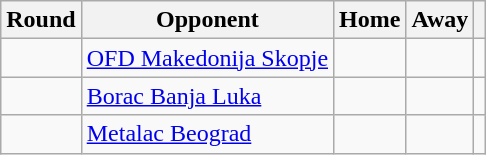<table class="wikitable">
<tr>
<th>Round</th>
<th>Opponent</th>
<th>Home</th>
<th>Away</th>
<th></th>
</tr>
<tr>
<td></td>
<td><a href='#'>OFD Makedonija Skopje</a></td>
<td></td>
<td></td>
<td></td>
</tr>
<tr>
<td></td>
<td><a href='#'>Borac Banja Luka</a></td>
<td></td>
<td></td>
<td></td>
</tr>
<tr>
<td></td>
<td><a href='#'>Metalac Beograd</a></td>
<td></td>
<td></td>
<td></td>
</tr>
</table>
